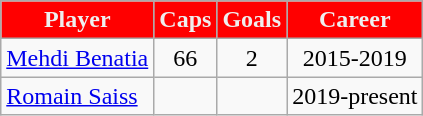<table class="wikitable sortable" style="text-align:center">
<tr>
<th style="color:#EFEFEF; background:#FF0000; width="150px"><span>Player</span></th>
<th style="color:#EFEFEF; background:#FF0000; width="50px"><span>Caps</span></th>
<th style="color:#EFEFEF; background:#FF0000; width="50px"><span>Goals</span></th>
<th style="color:#EFEFEF; background:#FF0000; width="100px"><span>Career</span></th>
</tr>
<tr>
<td style="text-align:left"><a href='#'>Mehdi Benatia</a></td>
<td>66</td>
<td>2</td>
<td>2015-2019</td>
</tr>
<tr>
<td style="text-align:left"><a href='#'>Romain Saiss</a></td>
<td></td>
<td></td>
<td>2019-present</td>
</tr>
</table>
